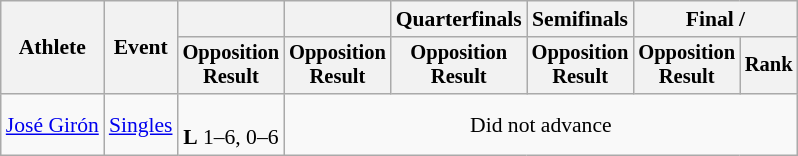<table class="wikitable" style="font-size:90%;">
<tr>
<th rowspan=2>Athlete</th>
<th rowspan=2>Event</th>
<th></th>
<th></th>
<th>Quarterfinals</th>
<th>Semifinals</th>
<th colspan=2>Final / </th>
</tr>
<tr style="font-size:95%">
<th>Opposition<br>Result</th>
<th>Opposition<br>Result</th>
<th>Opposition<br>Result</th>
<th>Opposition<br>Result</th>
<th>Opposition<br>Result</th>
<th>Rank</th>
</tr>
<tr align=center>
<td align=left><a href='#'>José Girón</a></td>
<td align=left><a href='#'>Singles</a></td>
<td><br><strong>L</strong> 1–6, 0–6</td>
<td colspan=5>Did not advance</td>
</tr>
</table>
